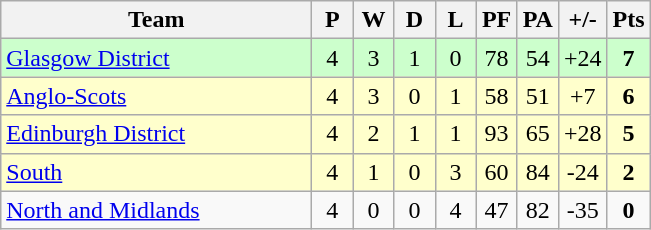<table class="wikitable" style="text-align: center;">
<tr>
<th width="200">Team</th>
<th width="20">P</th>
<th width="20">W</th>
<th width="20">D</th>
<th width="20">L</th>
<th width="20">PF</th>
<th width="20">PA</th>
<th width="25">+/-</th>
<th width="20">Pts</th>
</tr>
<tr bgcolor="#ccffcc">
<td align="left"><a href='#'>Glasgow District</a></td>
<td>4</td>
<td>3</td>
<td>1</td>
<td>0</td>
<td>78</td>
<td>54</td>
<td>+24</td>
<td><strong>7</strong></td>
</tr>
<tr bgcolor="#ffffcc">
<td align="left"><a href='#'>Anglo-Scots</a></td>
<td>4</td>
<td>3</td>
<td>0</td>
<td>1</td>
<td>58</td>
<td>51</td>
<td>+7</td>
<td><strong>6</strong></td>
</tr>
<tr bgcolor="#ffffcc">
<td align="left"><a href='#'>Edinburgh District</a></td>
<td>4</td>
<td>2</td>
<td>1</td>
<td>1</td>
<td>93</td>
<td>65</td>
<td>+28</td>
<td><strong>5</strong></td>
</tr>
<tr bgcolor="#ffffcc">
<td align="left"><a href='#'>South</a></td>
<td>4</td>
<td>1</td>
<td>0</td>
<td>3</td>
<td>60</td>
<td>84</td>
<td>-24</td>
<td><strong>2</strong></td>
</tr>
<tr>
<td align="left"><a href='#'>North and Midlands</a></td>
<td>4</td>
<td>0</td>
<td>0</td>
<td>4</td>
<td>47</td>
<td>82</td>
<td>-35</td>
<td><strong>0</strong></td>
</tr>
</table>
